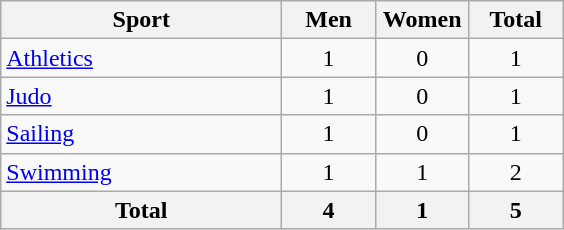<table class="wikitable sortable" style="text-align:center;">
<tr>
<th width=180>Sport</th>
<th width=55>Men</th>
<th width=55>Women</th>
<th width=55>Total</th>
</tr>
<tr>
<td align=left><a href='#'>Athletics</a></td>
<td>1</td>
<td>0</td>
<td>1</td>
</tr>
<tr>
<td align=left><a href='#'>Judo</a></td>
<td>1</td>
<td>0</td>
<td>1</td>
</tr>
<tr>
<td align=left><a href='#'>Sailing</a></td>
<td>1</td>
<td>0</td>
<td>1</td>
</tr>
<tr>
<td align=left><a href='#'>Swimming</a></td>
<td>1</td>
<td>1</td>
<td>2</td>
</tr>
<tr>
<th>Total</th>
<th>4</th>
<th>1</th>
<th>5</th>
</tr>
</table>
